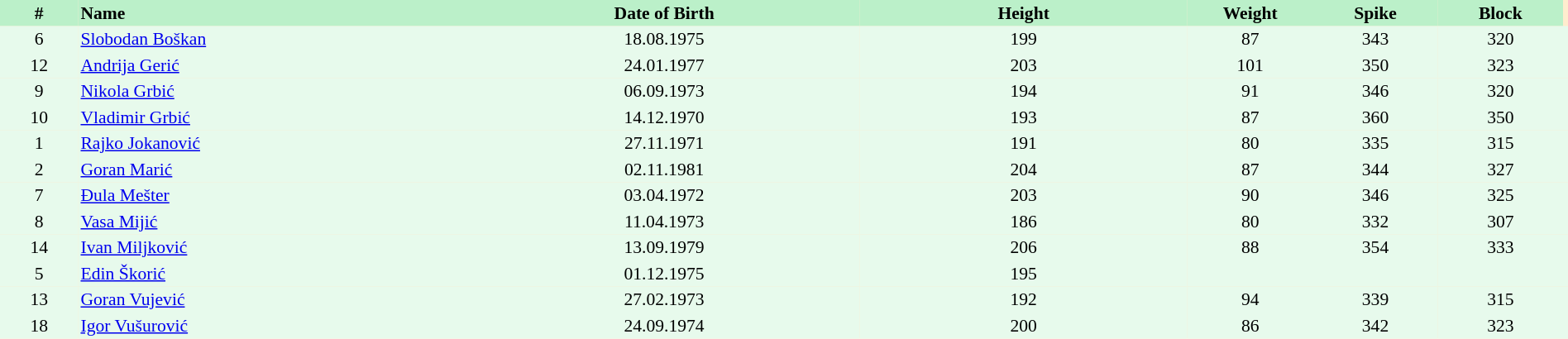<table border=0 cellpadding=2 cellspacing=0  |- bgcolor=#FFECCE style="text-align:center; font-size:90%;" width=100%>
<tr bgcolor=#BBF0C9>
<th width=5%>#</th>
<th width=25% align=left>Name</th>
<th width=25%>Date of Birth</th>
<th width=21%>Height</th>
<th width=8%>Weight</th>
<th width=8%>Spike</th>
<th width=8%>Block</th>
</tr>
<tr bgcolor=#E7FAEC>
<td>6</td>
<td align=left><a href='#'>Slobodan Boškan</a></td>
<td>18.08.1975</td>
<td>199</td>
<td>87</td>
<td>343</td>
<td>320</td>
<td></td>
</tr>
<tr bgcolor=#E7FAEC>
<td>12</td>
<td align=left><a href='#'>Andrija Gerić</a></td>
<td>24.01.1977</td>
<td>203</td>
<td>101</td>
<td>350</td>
<td>323</td>
<td></td>
</tr>
<tr bgcolor=#E7FAEC>
<td>9</td>
<td align=left><a href='#'>Nikola Grbić</a></td>
<td>06.09.1973</td>
<td>194</td>
<td>91</td>
<td>346</td>
<td>320</td>
<td></td>
</tr>
<tr bgcolor=#E7FAEC>
<td>10</td>
<td align=left><a href='#'>Vladimir Grbić</a></td>
<td>14.12.1970</td>
<td>193</td>
<td>87</td>
<td>360</td>
<td>350</td>
<td></td>
</tr>
<tr bgcolor=#E7FAEC>
<td>1</td>
<td align=left><a href='#'>Rajko Jokanović</a></td>
<td>27.11.1971</td>
<td>191</td>
<td>80</td>
<td>335</td>
<td>315</td>
<td></td>
</tr>
<tr bgcolor=#E7FAEC>
<td>2</td>
<td align=left><a href='#'>Goran Marić</a></td>
<td>02.11.1981</td>
<td>204</td>
<td>87</td>
<td>344</td>
<td>327</td>
<td></td>
</tr>
<tr bgcolor=#E7FAEC>
<td>7</td>
<td align=left><a href='#'>Đula Mešter</a></td>
<td>03.04.1972</td>
<td>203</td>
<td>90</td>
<td>346</td>
<td>325</td>
<td></td>
</tr>
<tr bgcolor=#E7FAEC>
<td>8</td>
<td align=left><a href='#'>Vasa Mijić</a></td>
<td>11.04.1973</td>
<td>186</td>
<td>80</td>
<td>332</td>
<td>307</td>
<td></td>
</tr>
<tr bgcolor=#E7FAEC>
<td>14</td>
<td align=left><a href='#'>Ivan Miljković</a></td>
<td>13.09.1979</td>
<td>206</td>
<td>88</td>
<td>354</td>
<td>333</td>
<td></td>
</tr>
<tr bgcolor=#E7FAEC>
<td>5</td>
<td align=left><a href='#'>Edin Škorić</a></td>
<td>01.12.1975</td>
<td>195</td>
<td></td>
<td></td>
<td></td>
<td></td>
</tr>
<tr bgcolor=#E7FAEC>
<td>13</td>
<td align=left><a href='#'>Goran Vujević</a></td>
<td>27.02.1973</td>
<td>192</td>
<td>94</td>
<td>339</td>
<td>315</td>
<td></td>
</tr>
<tr bgcolor=#E7FAEC>
<td>18</td>
<td align=left><a href='#'>Igor Vušurović</a></td>
<td>24.09.1974</td>
<td>200</td>
<td>86</td>
<td>342</td>
<td>323</td>
<td></td>
</tr>
</table>
